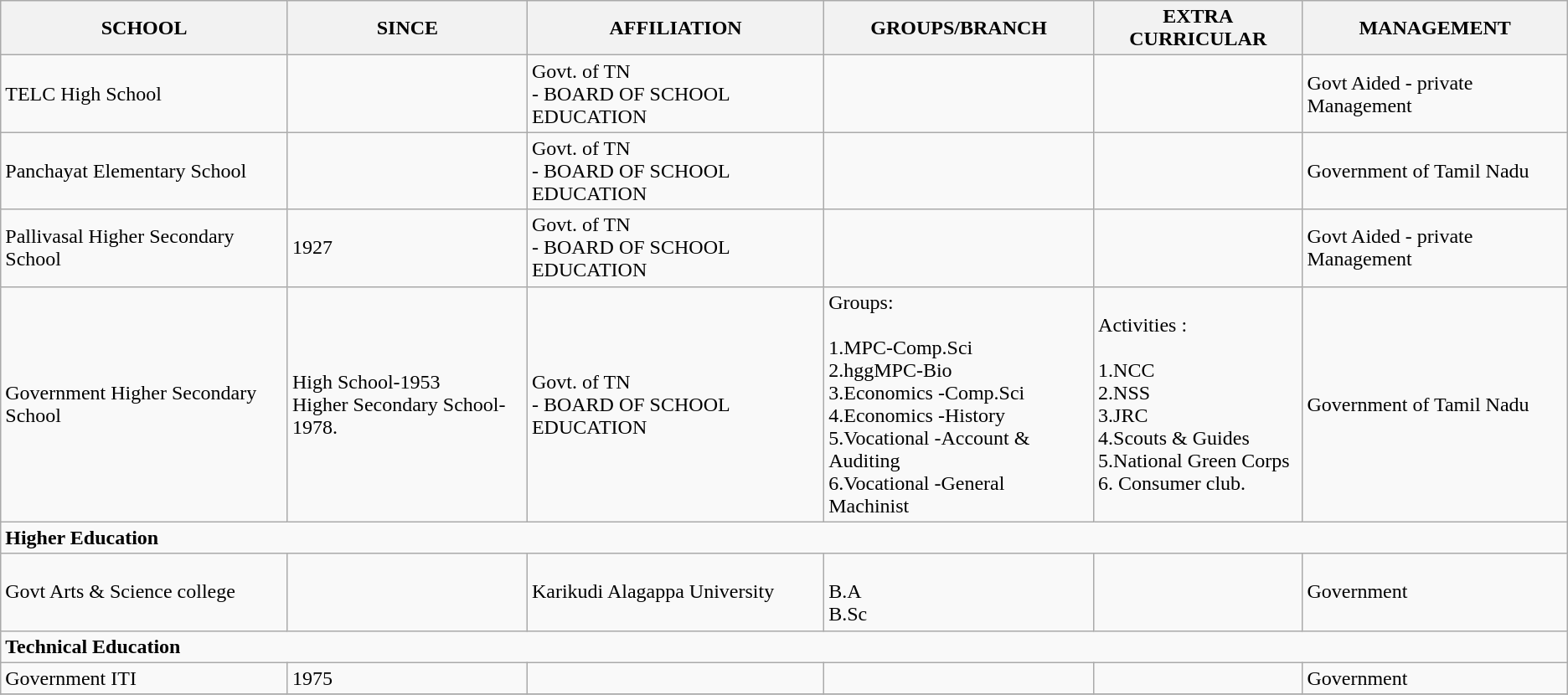<table class="wikitable">
<tr>
<th>SCHOOL</th>
<th>SINCE</th>
<th>AFFILIATION</th>
<th>GROUPS/BRANCH</th>
<th>EXTRA CURRICULAR</th>
<th>MANAGEMENT</th>
</tr>
<tr>
<td>TELC High School</td>
<td></td>
<td>Govt. of TN<br>- BOARD OF SCHOOL EDUCATION</td>
<td></td>
<td></td>
<td>Govt Aided - private Management</td>
</tr>
<tr>
<td>Panchayat Elementary School</td>
<td></td>
<td>Govt. of TN<br>- BOARD OF SCHOOL EDUCATION</td>
<td></td>
<td></td>
<td>Government of Tamil Nadu</td>
</tr>
<tr>
<td>Pallivasal Higher Secondary School</td>
<td>1927</td>
<td>Govt. of TN<br>- BOARD OF SCHOOL EDUCATION</td>
<td></td>
<td></td>
<td>Govt Aided - private Management</td>
</tr>
<tr>
<td>Government Higher Secondary School</td>
<td>High School-1953<br>Higher Secondary School-1978.</td>
<td>Govt. of TN<br>- BOARD OF SCHOOL EDUCATION</td>
<td>Groups:<br><br>1.MPC-Comp.Sci 
<br>2.hggMPC-Bio 
<br>3.Economics -Comp.Sci
<br>4.Economics -History 
<br>5.Vocational -Account & Auditing 
<br>6.Vocational -General Machinist</td>
<td>Activities :<br><br>1.NCC 
<br>2.NSS 
<br>3.JRC 
<br>4.Scouts & Guides 
<br>5.National Green Corps 
<br>6. Consumer club.</td>
<td>Government of Tamil Nadu</td>
</tr>
<tr>
<td colspan="6"><strong>Higher Education</strong></td>
</tr>
<tr>
<td>Govt Arts & Science college</td>
<td></td>
<td>Karikudi Alagappa University</td>
<td><br>B.A <br>B.Sc</td>
<td></td>
<td>Government</td>
</tr>
<tr>
<td colspan="6"><strong>Technical Education</strong></td>
</tr>
<tr>
<td>Government ITI</td>
<td>1975</td>
<td></td>
<td></td>
<td></td>
<td>Government</td>
</tr>
<tr>
</tr>
</table>
